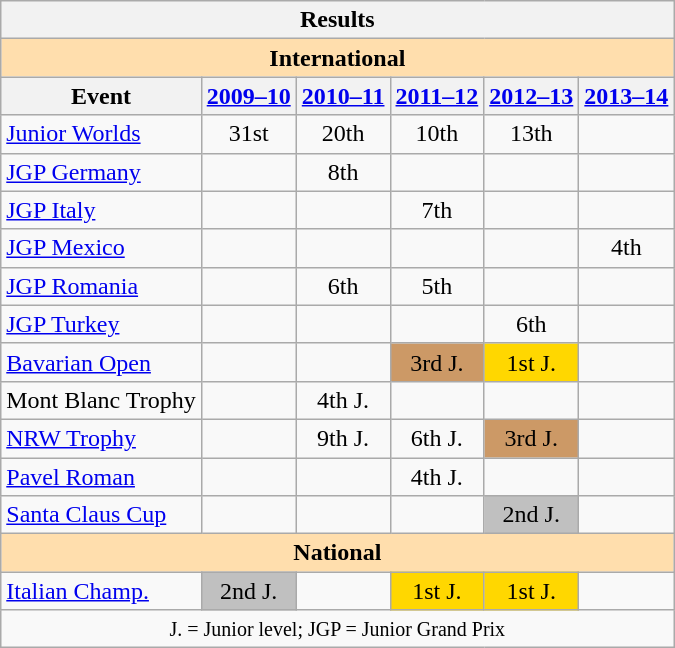<table class="wikitable" style="text-align:center">
<tr>
<th colspan=6 align=center><strong>Results</strong></th>
</tr>
<tr>
<th style="background-color: #ffdead; " colspan=6 align=center><strong>International</strong></th>
</tr>
<tr>
<th>Event</th>
<th><a href='#'>2009–10</a></th>
<th><a href='#'>2010–11</a></th>
<th><a href='#'>2011–12</a></th>
<th><a href='#'>2012–13</a></th>
<th><a href='#'>2013–14</a></th>
</tr>
<tr>
<td align=left><a href='#'>Junior Worlds</a></td>
<td>31st</td>
<td>20th</td>
<td>10th</td>
<td>13th</td>
<td></td>
</tr>
<tr>
<td align=left><a href='#'>JGP Germany</a></td>
<td></td>
<td>8th</td>
<td></td>
<td></td>
<td></td>
</tr>
<tr>
<td align=left><a href='#'>JGP Italy</a></td>
<td></td>
<td></td>
<td>7th</td>
<td></td>
<td></td>
</tr>
<tr>
<td align=left><a href='#'>JGP Mexico</a></td>
<td></td>
<td></td>
<td></td>
<td></td>
<td>4th</td>
</tr>
<tr>
<td align=left><a href='#'>JGP Romania</a></td>
<td></td>
<td>6th</td>
<td>5th</td>
<td></td>
<td></td>
</tr>
<tr>
<td align=left><a href='#'>JGP Turkey</a></td>
<td></td>
<td></td>
<td></td>
<td>6th</td>
<td></td>
</tr>
<tr>
<td align=left><a href='#'>Bavarian Open</a></td>
<td></td>
<td></td>
<td bgcolor=cc9966>3rd J.</td>
<td bgcolor=gold>1st J.</td>
<td></td>
</tr>
<tr>
<td align=left>Mont Blanc Trophy</td>
<td></td>
<td>4th J.</td>
<td></td>
<td></td>
<td></td>
</tr>
<tr>
<td align=left><a href='#'>NRW Trophy</a></td>
<td></td>
<td>9th J.</td>
<td>6th J.</td>
<td bgcolor=cc9966>3rd J.</td>
<td></td>
</tr>
<tr>
<td align=left><a href='#'>Pavel Roman</a></td>
<td></td>
<td></td>
<td>4th J.</td>
<td></td>
<td></td>
</tr>
<tr>
<td align=left><a href='#'>Santa Claus Cup</a></td>
<td></td>
<td></td>
<td></td>
<td bgcolor=silver>2nd J.</td>
<td></td>
</tr>
<tr>
<th style="background-color: #ffdead; " colspan=6 align=center><strong>National</strong></th>
</tr>
<tr>
<td align=left><a href='#'>Italian Champ.</a></td>
<td bgcolor=silver>2nd J.</td>
<td></td>
<td bgcolor=gold>1st J.</td>
<td bgcolor=gold>1st J.</td>
<td></td>
</tr>
<tr>
<td colspan=6 align=center><small> J. = Junior level; JGP = Junior Grand Prix </small></td>
</tr>
</table>
